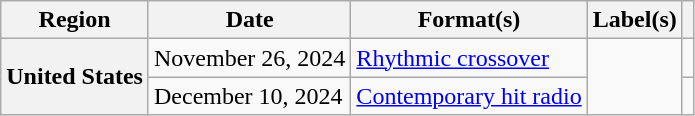<table class="wikitable plainrowheaders">
<tr>
<th scope="col">Region</th>
<th scope="col">Date</th>
<th scope="col">Format(s)</th>
<th scope="col">Label(s)</th>
<th scope="col"></th>
</tr>
<tr>
<th scope="row" rowspan="2">United States</th>
<td>November 26, 2024</td>
<td><a href='#'>Rhythmic crossover</a></td>
<td rowspan="2"></td>
<td align="center"></td>
</tr>
<tr>
<td>December 10, 2024</td>
<td><a href='#'>Contemporary hit radio</a></td>
<td align="center"></td>
</tr>
</table>
